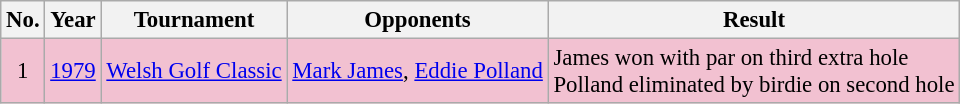<table class="wikitable" style="font-size:95%;">
<tr>
<th>No.</th>
<th>Year</th>
<th>Tournament</th>
<th>Opponents</th>
<th>Result</th>
</tr>
<tr style="background:#F2C1D1;">
<td align=center>1</td>
<td><a href='#'>1979</a></td>
<td><a href='#'>Welsh Golf Classic</a></td>
<td> <a href='#'>Mark James</a>,  <a href='#'>Eddie Polland</a></td>
<td>James won with par on third extra hole<br>Polland eliminated by birdie on second hole</td>
</tr>
</table>
